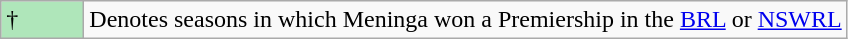<table class="wikitable">
<tr>
<td style="background:#afe6ba; width:3em;">†</td>
<td>Denotes seasons in which Meninga won a Premiership in the <a href='#'>BRL</a> or <a href='#'>NSWRL</a></td>
</tr>
</table>
